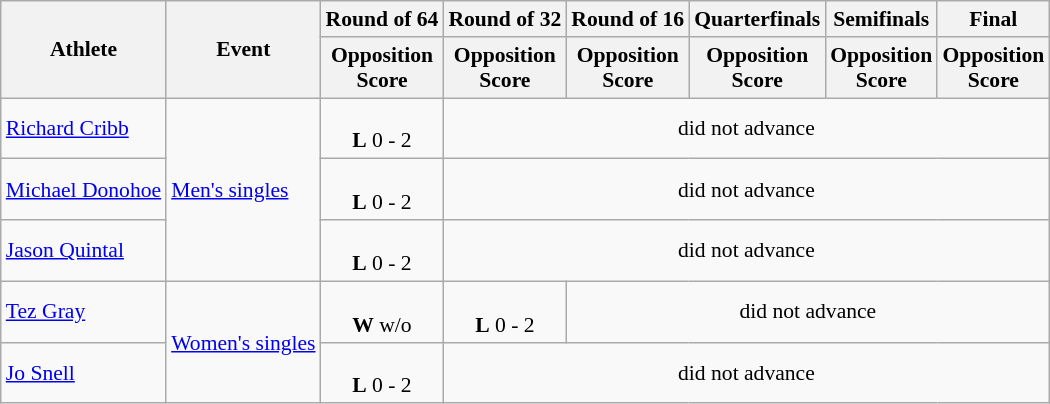<table class=wikitable style="font-size:90%">
<tr>
<th rowspan="2">Athlete</th>
<th rowspan="2">Event</th>
<th>Round of 64</th>
<th>Round of 32</th>
<th>Round of 16</th>
<th>Quarterfinals</th>
<th>Semifinals</th>
<th>Final</th>
</tr>
<tr>
<th>Opposition<br>Score</th>
<th>Opposition<br>Score</th>
<th>Opposition<br>Score</th>
<th>Opposition<br>Score</th>
<th>Opposition<br>Score</th>
<th>Opposition<br>Score</th>
</tr>
<tr align=center>
<td align=left><a href='#'>Richard Cribb</a></td>
<td rowspan="3" align=left><a href='#'>Men's singles</a></td>
<td><br><strong>L</strong> 0 - 2</td>
<td colspan=5>did not advance</td>
</tr>
<tr align=center>
<td align=left><a href='#'>Michael Donohoe</a></td>
<td><br><strong>L</strong> 0 - 2</td>
<td colspan=5>did not advance</td>
</tr>
<tr align=center>
<td align=left><a href='#'>Jason Quintal</a></td>
<td><br><strong>L</strong> 0 - 2</td>
<td colspan=5>did not advance</td>
</tr>
<tr align=center>
<td align=left><a href='#'>Tez Gray</a></td>
<td rowspan="2" align=left><a href='#'>Women's singles</a></td>
<td><br><strong>W</strong> w/o</td>
<td><br><strong>L</strong> 0 - 2</td>
<td colspan=4>did not advance</td>
</tr>
<tr align=center>
<td align=left><a href='#'>Jo Snell</a></td>
<td><br><strong>L</strong> 0 - 2</td>
<td colspan=5>did not advance</td>
</tr>
</table>
